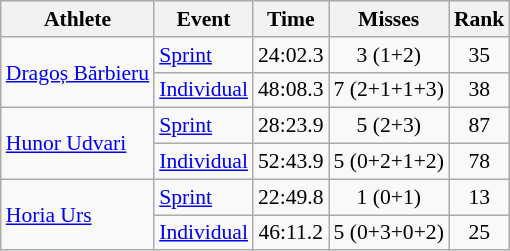<table class="wikitable" style="font-size:90%">
<tr>
<th>Athlete</th>
<th>Event</th>
<th>Time</th>
<th>Misses</th>
<th>Rank</th>
</tr>
<tr align=center>
<td align=left rowspan=2><a href='#'>Dragoș Bărbieru</a></td>
<td align=left><a href='#'>Sprint</a></td>
<td>24:02.3</td>
<td>3 (1+2)</td>
<td>35</td>
</tr>
<tr align=center>
<td align=left><a href='#'>Individual</a></td>
<td>48:08.3</td>
<td>7 (2+1+1+3)</td>
<td>38</td>
</tr>
<tr align=center>
<td align=left rowspan=2><a href='#'>Hunor Udvari</a></td>
<td align=left><a href='#'>Sprint</a></td>
<td>28:23.9</td>
<td>5 (2+3)</td>
<td>87</td>
</tr>
<tr align=center>
<td align=left><a href='#'>Individual</a></td>
<td>52:43.9</td>
<td>5 (0+2+1+2)</td>
<td>78</td>
</tr>
<tr align=center>
<td align=left rowspan=2><a href='#'>Horia Urs</a></td>
<td align=left><a href='#'>Sprint</a></td>
<td>22:49.8</td>
<td>1 (0+1)</td>
<td>13</td>
</tr>
<tr align=center>
<td align=left><a href='#'>Individual</a></td>
<td>46:11.2</td>
<td>5 (0+3+0+2)</td>
<td>25</td>
</tr>
</table>
